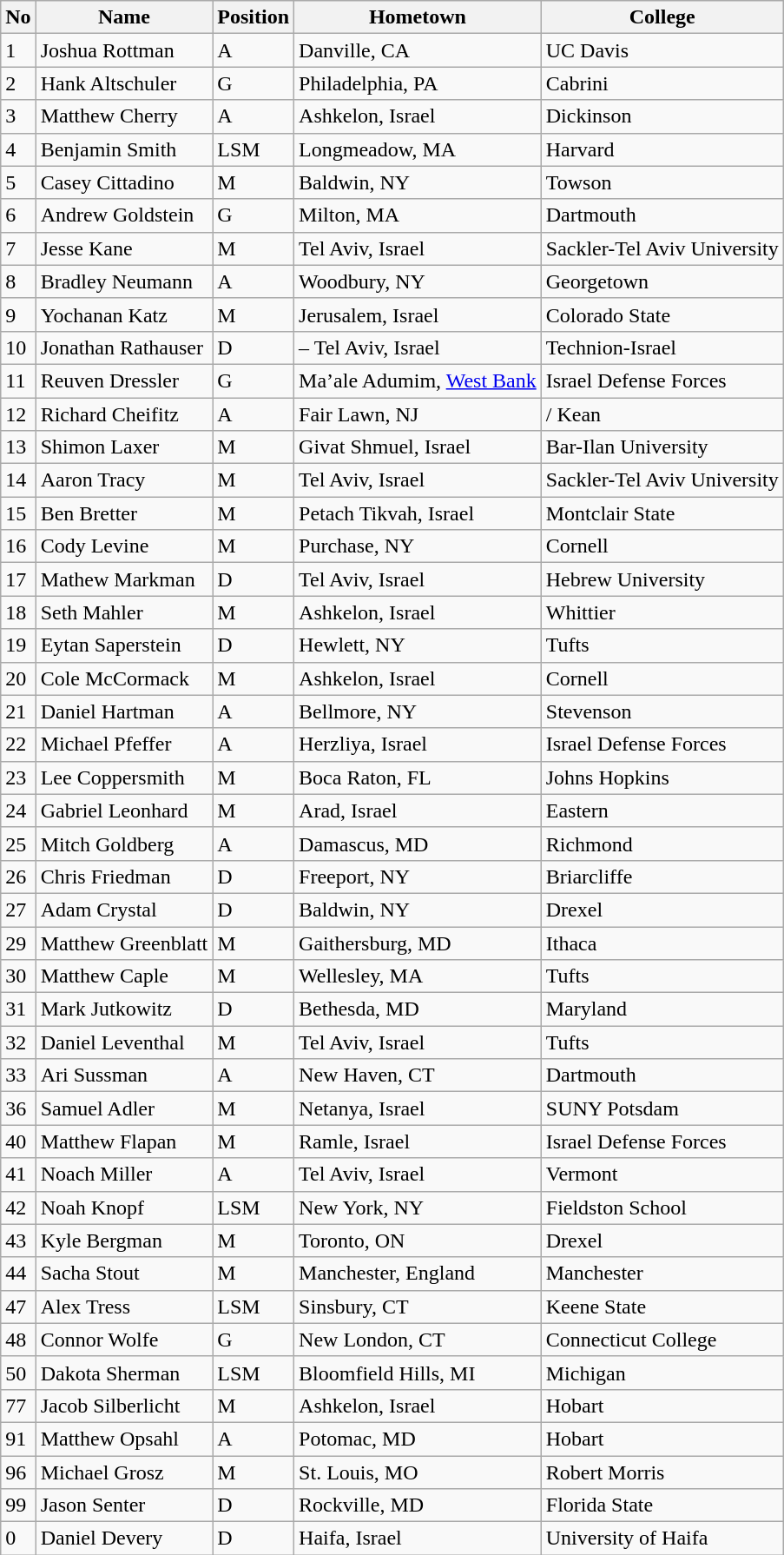<table class="wikitable">
<tr>
<th>No</th>
<th>Name</th>
<th>Position</th>
<th>Hometown</th>
<th>College</th>
</tr>
<tr>
<td>1</td>
<td>Joshua Rottman</td>
<td>A</td>
<td>Danville, CA</td>
<td>UC Davis</td>
</tr>
<tr>
<td>2</td>
<td>Hank Altschuler</td>
<td>G</td>
<td>Philadelphia, PA</td>
<td>Cabrini</td>
</tr>
<tr>
<td>3</td>
<td>Matthew Cherry</td>
<td>A</td>
<td>Ashkelon, Israel</td>
<td>Dickinson</td>
</tr>
<tr>
<td>4</td>
<td>Benjamin Smith</td>
<td>LSM</td>
<td>Longmeadow, MA</td>
<td>Harvard</td>
</tr>
<tr>
<td>5</td>
<td>Casey Cittadino</td>
<td>M</td>
<td>Baldwin, NY</td>
<td>Towson</td>
</tr>
<tr>
<td>6</td>
<td>Andrew Goldstein</td>
<td>G</td>
<td>Milton, MA</td>
<td>Dartmouth</td>
</tr>
<tr>
<td>7</td>
<td>Jesse Kane</td>
<td>M</td>
<td>Tel Aviv, Israel</td>
<td>Sackler-Tel Aviv University</td>
</tr>
<tr>
<td>8</td>
<td>Bradley Neumann</td>
<td>A</td>
<td>Woodbury, NY</td>
<td>Georgetown</td>
</tr>
<tr>
<td>9</td>
<td>Yochanan Katz</td>
<td>M</td>
<td>Jerusalem, Israel</td>
<td>Colorado State</td>
</tr>
<tr>
<td>10</td>
<td>Jonathan Rathauser</td>
<td>D</td>
<td>– Tel Aviv, Israel</td>
<td>Technion-Israel</td>
</tr>
<tr>
<td>11</td>
<td>Reuven Dressler</td>
<td>G</td>
<td>Ma’ale Adumim, <a href='#'>West Bank</a></td>
<td>Israel Defense Forces</td>
</tr>
<tr>
<td>12</td>
<td>Richard Cheifitz</td>
<td>A</td>
<td>Fair Lawn, NJ</td>
<td>/ Kean</td>
</tr>
<tr>
<td>13</td>
<td>Shimon Laxer</td>
<td>M</td>
<td>Givat Shmuel, Israel</td>
<td>Bar-Ilan University</td>
</tr>
<tr>
<td>14</td>
<td>Aaron Tracy</td>
<td>M</td>
<td>Tel Aviv, Israel</td>
<td>Sackler-Tel Aviv University</td>
</tr>
<tr>
<td>15</td>
<td>Ben Bretter</td>
<td>M</td>
<td>Petach Tikvah, Israel</td>
<td>Montclair State</td>
</tr>
<tr>
<td>16</td>
<td>Cody Levine</td>
<td>M</td>
<td>Purchase, NY</td>
<td>Cornell</td>
</tr>
<tr>
<td>17</td>
<td>Mathew Markman</td>
<td>D</td>
<td>Tel Aviv, Israel</td>
<td>Hebrew University</td>
</tr>
<tr>
<td>18</td>
<td>Seth Mahler</td>
<td>M</td>
<td>Ashkelon, Israel</td>
<td>Whittier</td>
</tr>
<tr>
<td>19</td>
<td>Eytan Saperstein</td>
<td>D</td>
<td>Hewlett, NY</td>
<td>Tufts</td>
</tr>
<tr>
<td>20</td>
<td>Cole McCormack</td>
<td>M</td>
<td>Ashkelon, Israel</td>
<td>Cornell</td>
</tr>
<tr>
<td>21</td>
<td>Daniel Hartman</td>
<td>A</td>
<td>Bellmore, NY</td>
<td>Stevenson</td>
</tr>
<tr>
<td>22</td>
<td>Michael Pfeffer</td>
<td>A</td>
<td>Herzliya, Israel</td>
<td>Israel Defense Forces</td>
</tr>
<tr>
<td>23</td>
<td>Lee Coppersmith</td>
<td>M</td>
<td>Boca Raton, FL</td>
<td>Johns Hopkins</td>
</tr>
<tr>
<td>24</td>
<td>Gabriel Leonhard</td>
<td>M</td>
<td>Arad, Israel</td>
<td>Eastern</td>
</tr>
<tr>
<td>25</td>
<td>Mitch Goldberg</td>
<td>A</td>
<td>Damascus, MD</td>
<td>Richmond</td>
</tr>
<tr>
<td>26</td>
<td>Chris Friedman</td>
<td>D</td>
<td>Freeport, NY</td>
<td>Briarcliffe</td>
</tr>
<tr>
<td>27</td>
<td>Adam Crystal</td>
<td>D</td>
<td>Baldwin, NY</td>
<td>Drexel</td>
</tr>
<tr>
<td>29</td>
<td>Matthew Greenblatt</td>
<td>M</td>
<td>Gaithersburg, MD</td>
<td>Ithaca</td>
</tr>
<tr>
<td>30</td>
<td>Matthew Caple</td>
<td>M</td>
<td>Wellesley, MA</td>
<td>Tufts</td>
</tr>
<tr>
<td>31</td>
<td>Mark Jutkowitz</td>
<td>D</td>
<td>Bethesda, MD</td>
<td>Maryland</td>
</tr>
<tr>
<td>32</td>
<td>Daniel Leventhal</td>
<td>M</td>
<td>Tel Aviv, Israel</td>
<td>Tufts</td>
</tr>
<tr>
<td>33</td>
<td>Ari Sussman</td>
<td>A</td>
<td>New Haven, CT</td>
<td>Dartmouth</td>
</tr>
<tr>
<td>36</td>
<td>Samuel Adler</td>
<td>M</td>
<td>Netanya, Israel</td>
<td>SUNY Potsdam</td>
</tr>
<tr>
<td>40</td>
<td>Matthew Flapan</td>
<td>M</td>
<td>Ramle, Israel</td>
<td>Israel Defense Forces</td>
</tr>
<tr>
<td>41</td>
<td>Noach Miller</td>
<td>A</td>
<td>Tel Aviv, Israel</td>
<td>Vermont</td>
</tr>
<tr>
<td>42</td>
<td>Noah Knopf</td>
<td>LSM</td>
<td>New York, NY</td>
<td>Fieldston School</td>
</tr>
<tr>
<td>43</td>
<td>Kyle Bergman</td>
<td>M</td>
<td>Toronto, ON</td>
<td>Drexel</td>
</tr>
<tr>
<td>44</td>
<td>Sacha Stout</td>
<td>M</td>
<td>Manchester, England</td>
<td>Manchester</td>
</tr>
<tr>
<td>47</td>
<td>Alex Tress</td>
<td>LSM</td>
<td>Sinsbury, CT</td>
<td>Keene State</td>
</tr>
<tr>
<td>48</td>
<td>Connor Wolfe</td>
<td>G</td>
<td>New London, CT</td>
<td>Connecticut College</td>
</tr>
<tr>
<td>50</td>
<td>Dakota Sherman</td>
<td>LSM</td>
<td>Bloomfield Hills, MI</td>
<td>Michigan</td>
</tr>
<tr>
<td>77</td>
<td>Jacob Silberlicht</td>
<td>M</td>
<td>Ashkelon, Israel</td>
<td>Hobart</td>
</tr>
<tr>
<td>91</td>
<td>Matthew Opsahl</td>
<td>A</td>
<td>Potomac, MD</td>
<td>Hobart</td>
</tr>
<tr>
<td>96</td>
<td>Michael Grosz</td>
<td>M</td>
<td>St. Louis, MO</td>
<td>Robert Morris</td>
</tr>
<tr>
<td>99</td>
<td>Jason Senter</td>
<td>D</td>
<td>Rockville, MD</td>
<td>Florida State</td>
</tr>
<tr>
<td>0</td>
<td>Daniel Devery</td>
<td>D</td>
<td>Haifa, Israel</td>
<td>University of Haifa</td>
</tr>
</table>
